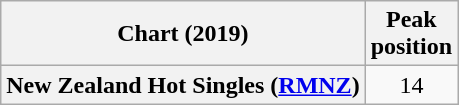<table class="wikitable plainrowheaders" style="text-align:center">
<tr>
<th scope="col">Chart (2019)</th>
<th scope="col">Peak<br>position</th>
</tr>
<tr>
<th scope="row">New Zealand Hot Singles (<a href='#'>RMNZ</a>)</th>
<td>14</td>
</tr>
</table>
